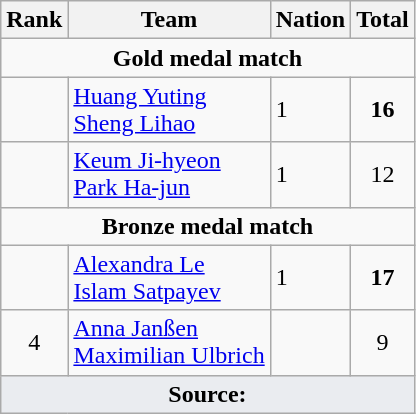<table class="wikitable" style="text-align:center">
<tr>
<th>Rank</th>
<th>Team</th>
<th>Nation</th>
<th>Total</th>
</tr>
<tr>
<td colspan="4"><strong>Gold medal match</strong></td>
</tr>
<tr>
<td></td>
<td align="left"><a href='#'>Huang Yuting</a> <br> <a href='#'>Sheng Lihao</a></td>
<td align="left"> 1</td>
<td><strong>16</strong></td>
</tr>
<tr>
<td></td>
<td align="left"><a href='#'>Keum Ji-hyeon</a> <br> <a href='#'>Park Ha-jun</a></td>
<td align="left"> 1</td>
<td>12</td>
</tr>
<tr>
<td colspan="4"><strong>Bronze medal match</strong></td>
</tr>
<tr>
<td></td>
<td align="left"><a href='#'>Alexandra Le</a> <br> <a href='#'>Islam Satpayev</a></td>
<td align="left"> 1</td>
<td><strong>17</strong></td>
</tr>
<tr>
<td>4</td>
<td align="left"><a href='#'>Anna Janßen</a> <br> <a href='#'>Maximilian Ulbrich</a></td>
<td align="left"></td>
<td>9</td>
</tr>
<tr>
<th colspan="4" style="background-color:#EAECF0;text-align:center"><strong>Source:</strong></th>
</tr>
</table>
